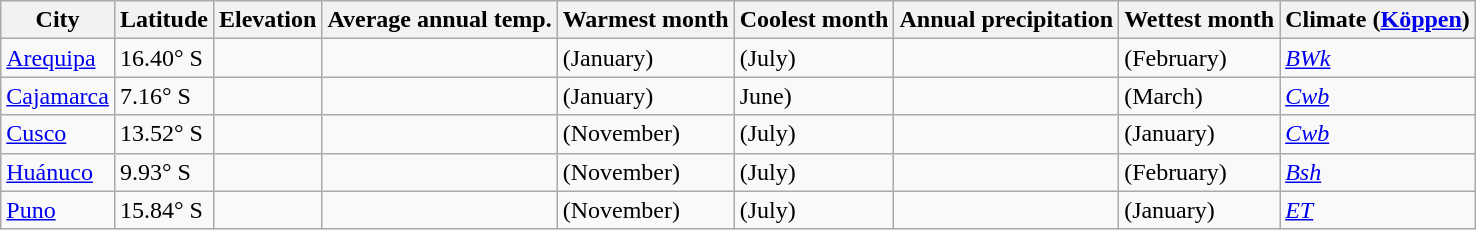<table class="wikitable">
<tr>
<th>City</th>
<th>Latitude</th>
<th>Elevation</th>
<th>Average annual temp.</th>
<th>Warmest month</th>
<th>Coolest month</th>
<th>Annual precipitation</th>
<th>Wettest month</th>
<th>Climate (<a href='#'>Köppen</a>)</th>
</tr>
<tr>
<td><a href='#'>Arequipa</a></td>
<td>16.40° S</td>
<td></td>
<td></td>
<td> (January)</td>
<td> (July)</td>
<td></td>
<td> (February)</td>
<td><em><a href='#'>BWk</a></em></td>
</tr>
<tr>
<td><a href='#'>Cajamarca</a></td>
<td>7.16° S</td>
<td></td>
<td></td>
<td> (January)</td>
<td> June)</td>
<td></td>
<td> (March)</td>
<td><em><a href='#'>Cwb</a></em></td>
</tr>
<tr>
<td><a href='#'>Cusco</a></td>
<td>13.52° S</td>
<td></td>
<td></td>
<td> (November)</td>
<td> (July)</td>
<td></td>
<td> (January)</td>
<td><em><a href='#'>Cwb</a></em></td>
</tr>
<tr>
<td><a href='#'>Huánuco</a></td>
<td>9.93° S</td>
<td></td>
<td></td>
<td> (November)</td>
<td> (July)</td>
<td></td>
<td> (February)</td>
<td><em><a href='#'>Bsh</a></em></td>
</tr>
<tr>
<td><a href='#'>Puno</a></td>
<td>15.84° S</td>
<td></td>
<td></td>
<td> (November)</td>
<td> (July)</td>
<td></td>
<td> (January)</td>
<td><em><a href='#'>ET</a></em></td>
</tr>
</table>
